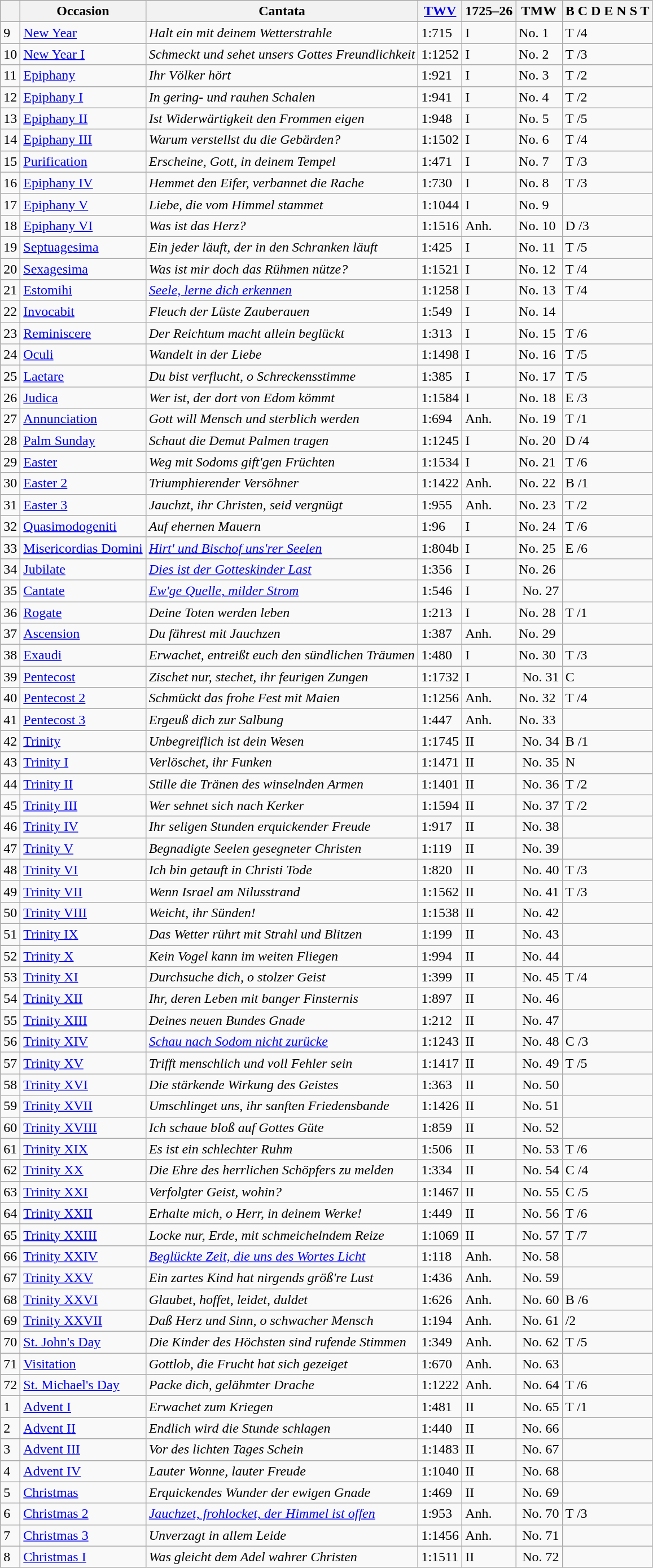<table class="wikitable sortable">
<tr>
<th></th>
<th>Occasion</th>
<th>Cantata</th>
<th><a href='#'>TWV</a></th>
<th>1725–26</th>
<th>TMW</th>
<th>B C D E N S T</th>
</tr>
<tr>
<td>9</td>
<td><a href='#'>New Year</a></td>
<td><em>Halt ein mit deinem Wetterstrahle</em></td>
<td data-sort-value="715">1:715</td>
<td data-sort-value="I/001">I </td>
<td data-sort-value="I/01"> No. 1</td>
<td>T /4</td>
</tr>
<tr>
<td>10</td>
<td><a href='#'>New Year I</a></td>
<td><em>Schmeckt und sehet unsers Gottes Freundlichkeit</em></td>
<td data-sort-value="1252">1:1252</td>
<td data-sort-value="I/011">I </td>
<td data-sort-value="I/02"> No. 2</td>
<td>T /3</td>
</tr>
<tr>
<td>11</td>
<td><a href='#'>Epiphany</a></td>
<td><em>Ihr Völker hört</em></td>
<td data-sort-value="921">1:921</td>
<td data-sort-value="I/026">I </td>
<td data-sort-value="I/03"> No. 3</td>
<td>T /2</td>
</tr>
<tr>
<td>12</td>
<td><a href='#'>Epiphany I</a></td>
<td><em>In gering- und rauhen Schalen</em></td>
<td data-sort-value="941">1:941</td>
<td data-sort-value="I/044">I </td>
<td data-sort-value="I/04"> No. 4</td>
<td>T /2</td>
</tr>
<tr>
<td>13</td>
<td><a href='#'>Epiphany II</a></td>
<td><em>Ist Widerwärtigkeit den Frommen eigen</em></td>
<td data-sort-value="948">1:948</td>
<td data-sort-value="I/057">I </td>
<td data-sort-value="I/05"> No. 5</td>
<td>T /5</td>
</tr>
<tr>
<td>14</td>
<td><a href='#'>Epiphany III</a></td>
<td><em>Warum verstellst du die Gebärden?</em></td>
<td data-sort-value="1502">1:1502</td>
<td data-sort-value="I/067">I </td>
<td data-sort-value="I/06"> No. 6</td>
<td>T /4</td>
</tr>
<tr>
<td>15</td>
<td><a href='#'>Purification</a></td>
<td><em>Erscheine, Gott, in deinem Tempel</em></td>
<td data-sort-value="471">1:471</td>
<td data-sort-value="I/081">I </td>
<td data-sort-value="I/07"> No. 7</td>
<td>T /3</td>
</tr>
<tr>
<td>16</td>
<td><a href='#'>Epiphany IV</a></td>
<td><em>Hemmet den Eifer, verbannet die Rache</em></td>
<td data-sort-value="730">1:730</td>
<td data-sort-value="I/094">I </td>
<td data-sort-value="I/08"> No. 8</td>
<td>T /3</td>
</tr>
<tr>
<td>17</td>
<td><a href='#'>Epiphany V</a></td>
<td><em>Liebe, die vom Himmel stammet</em></td>
<td data-sort-value="1044">1:1044</td>
<td data-sort-value="I/104">I </td>
<td data-sort-value="I/09"> No. 9</td>
<td> </td>
</tr>
<tr>
<td>18</td>
<td><a href='#'>Epiphany VI</a></td>
<td><em>Was ist das Herz?</em></td>
<td data-sort-value="1516">1:1516</td>
<td data-sort-value="III/002">Anh. </td>
<td data-sort-value="I/10"> No. 10</td>
<td>D /3</td>
</tr>
<tr>
<td>19</td>
<td><a href='#'>Septuagesima</a></td>
<td><em>Ein jeder läuft, der in den Schranken läuft</em></td>
<td data-sort-value="425">1:425</td>
<td data-sort-value="I/114">I </td>
<td data-sort-value="I/11"> No. 11</td>
<td>T /5</td>
</tr>
<tr>
<td>20</td>
<td><a href='#'>Sexagesima</a></td>
<td><em>Was ist mir doch das Rühmen nütze?</em></td>
<td data-sort-value="1521">1:1521</td>
<td data-sort-value="I/127">I </td>
<td data-sort-value="I/12"> No. 12</td>
<td>T /4</td>
</tr>
<tr>
<td>21</td>
<td><a href='#'>Estomihi</a></td>
<td><em><a href='#'>Seele, lerne dich erkennen</a></em></td>
<td data-sort-value="1258">1:1258</td>
<td data-sort-value="I/140">I </td>
<td data-sort-value="I/13"> No. 13</td>
<td>T /4</td>
</tr>
<tr>
<td>22</td>
<td><a href='#'>Invocabit</a></td>
<td><em>Fleuch der Lüste Zauberauen</em></td>
<td data-sort-value="549">1:549</td>
<td data-sort-value="I/152">I </td>
<td data-sort-value="I/14"> No. 14</td>
<td></td>
</tr>
<tr>
<td>23</td>
<td><a href='#'>Reminiscere</a></td>
<td><em>Der Reichtum macht allein beglückt</em></td>
<td data-sort-value="313">1:313</td>
<td data-sort-value="I/165">I </td>
<td data-sort-value="I/15"> No. 15</td>
<td>T /6</td>
</tr>
<tr>
<td>24</td>
<td><a href='#'>Oculi</a></td>
<td><em>Wandelt in der Liebe</em></td>
<td data-sort-value="1498">1:1498</td>
<td data-sort-value="I/179">I </td>
<td data-sort-value="II/16"> No. 16</td>
<td>T /5</td>
</tr>
<tr>
<td>25</td>
<td><a href='#'>Laetare</a></td>
<td><em>Du bist verflucht, o Schreckensstimme</em></td>
<td data-sort-value="385">1:385</td>
<td data-sort-value="I/190">I </td>
<td data-sort-value="II/17"> No. 17</td>
<td>T /5</td>
</tr>
<tr>
<td>26</td>
<td><a href='#'>Judica</a></td>
<td><em>Wer ist, der dort von Edom kömmt</em></td>
<td data-sort-value="1584">1:1584</td>
<td data-sort-value="I/202">I </td>
<td data-sort-value="II/18"> No. 18</td>
<td>E /3</td>
</tr>
<tr>
<td>27</td>
<td><a href='#'>Annunciation</a></td>
<td><em>Gott will Mensch und sterblich werden</em></td>
<td data-sort-value="694">1:694</td>
<td data-sort-value="III/013">Anh. </td>
<td data-sort-value="II/19"> No. 19</td>
<td>T /1</td>
</tr>
<tr>
<td>28</td>
<td><a href='#'>Palm Sunday</a></td>
<td><em>Schaut die Demut Palmen tragen</em></td>
<td data-sort-value="1245">1:1245</td>
<td data-sort-value="I/212">I </td>
<td data-sort-value="II/20"> No. 20</td>
<td> D /4</td>
</tr>
<tr>
<td>29</td>
<td><a href='#'>Easter</a></td>
<td><em>Weg mit Sodoms gift'gen Früchten</em></td>
<td data-sort-value="1534">1:1534</td>
<td data-sort-value="I/222">I </td>
<td data-sort-value="II/21"> No. 21</td>
<td>T /6</td>
</tr>
<tr>
<td>30</td>
<td><a href='#'>Easter 2</a></td>
<td><em>Triumphierender Versöhner</em></td>
<td data-sort-value="1422">1:1422</td>
<td data-sort-value="III/025">Anh. </td>
<td data-sort-value="II/22"> No. 22</td>
<td>B /1</td>
</tr>
<tr>
<td>31</td>
<td><a href='#'>Easter 3</a></td>
<td><em>Jauchzt, ihr Christen, seid vergnügt</em></td>
<td data-sort-value="955">1:955</td>
<td data-sort-value="III/037">Anh. </td>
<td data-sort-value="II/23"> No. 23</td>
<td>T /2</td>
</tr>
<tr>
<td>32</td>
<td><a href='#'>Quasimodogeniti</a></td>
<td><em>Auf ehernen Mauern</em></td>
<td data-sort-value="96">1:96</td>
<td data-sort-value="I/233">I </td>
<td data-sort-value="II/24"> No. 24</td>
<td>T /6</td>
</tr>
<tr>
<td>33</td>
<td><a href='#'>Misericordias Domini</a></td>
<td><em><a href='#'>Hirt' und Bischof uns'rer Seelen</a></em></td>
<td data-sort-value="804b">1:804b</td>
<td data-sort-value="I/246">I </td>
<td data-sort-value="II/25"> No. 25</td>
<td>E /6</td>
</tr>
<tr>
<td>34</td>
<td><a href='#'>Jubilate</a></td>
<td><em><a href='#'>Dies ist der Gotteskinder Last</a></em></td>
<td data-sort-value="356">1:356</td>
<td data-sort-value="I/258">I </td>
<td data-sort-value="II/26"> No. 26</td>
<td></td>
</tr>
<tr>
<td>35</td>
<td><a href='#'>Cantate</a></td>
<td><em><a href='#'>Ew'ge Quelle, milder Strom</a></em></td>
<td data-sort-value="546">1:546</td>
<td data-sort-value="I/269">I </td>
<td data-sort-value="II/27"> No. 27</td>
<td> </td>
</tr>
<tr>
<td>36</td>
<td><a href='#'>Rogate</a></td>
<td><em>Deine Toten werden leben</em></td>
<td data-sort-value="213">1:213</td>
<td data-sort-value="I/282">I </td>
<td data-sort-value="II/28"> No. 28</td>
<td>T /1</td>
</tr>
<tr>
<td>37</td>
<td><a href='#'>Ascension</a></td>
<td><em>Du fährest mit Jauchzen</em></td>
<td data-sort-value="387">1:387</td>
<td data-sort-value="III/048">Anh. </td>
<td data-sort-value="II/29"> No. 29</td>
<td></td>
</tr>
<tr>
<td>38</td>
<td><a href='#'>Exaudi</a></td>
<td><em>Erwachet, entreißt euch den sündlichen Träumen</em></td>
<td data-sort-value="480">1:480</td>
<td data-sort-value="I/295">I </td>
<td data-sort-value="II/30"> No. 30</td>
<td>T /3</td>
</tr>
<tr>
<td>39</td>
<td><a href='#'>Pentecost</a></td>
<td><em>Zischet nur, stechet, ihr feurigen Zungen</em></td>
<td data-sort-value="1732">1:1732</td>
<td data-sort-value="I/307">I </td>
<td data-sort-value="II/31"> No. 31</td>
<td>C </td>
</tr>
<tr>
<td>40</td>
<td><a href='#'>Pentecost 2</a></td>
<td><em>Schmückt das frohe Fest mit Maien</em></td>
<td data-sort-value="1256">1:1256</td>
<td data-sort-value="III/060">Anh. </td>
<td data-sort-value="III/32"> No. 32</td>
<td>T /4</td>
</tr>
<tr>
<td>41</td>
<td><a href='#'>Pentecost 3</a></td>
<td><em>Ergeuß dich zur Salbung</em></td>
<td data-sort-value="447">1:447</td>
<td data-sort-value="III/069">Anh. </td>
<td data-sort-value="III/33"> No. 33</td>
<td> </td>
</tr>
<tr>
<td>42</td>
<td><a href='#'>Trinity</a></td>
<td><em>Unbegreiflich ist dein Wesen</em></td>
<td data-sort-value="1745">1:1745</td>
<td data-sort-value="II/002">II </td>
<td data-sort-value="III/34"> No. 34</td>
<td>B /1</td>
</tr>
<tr>
<td>43</td>
<td><a href='#'>Trinity I</a></td>
<td><em>Verlöschet, ihr Funken</em></td>
<td data-sort-value="1471">1:1471</td>
<td data-sort-value="II/012">II </td>
<td data-sort-value="III/35"> No. 35</td>
<td>N </td>
</tr>
<tr>
<td>44</td>
<td><a href='#'>Trinity II</a></td>
<td><em>Stille die Tränen des winselnden Armen</em></td>
<td data-sort-value="1401">1:1401</td>
<td data-sort-value="II/025">II </td>
<td data-sort-value="III/36"> No. 36</td>
<td>T /2</td>
</tr>
<tr>
<td>45</td>
<td><a href='#'>Trinity III</a></td>
<td><em>Wer sehnet sich nach Kerker</em></td>
<td data-sort-value="1594">1:1594</td>
<td data-sort-value="II/036">II </td>
<td data-sort-value="III/37"> No. 37</td>
<td>T /2</td>
</tr>
<tr>
<td>46</td>
<td><a href='#'>Trinity IV</a></td>
<td><em>Ihr seligen Stunden erquickender Freude</em></td>
<td data-sort-value="917">1:917</td>
<td data-sort-value="II/048">II </td>
<td data-sort-value="III/38"> No. 38</td>
<td></td>
</tr>
<tr>
<td>47</td>
<td><a href='#'>Trinity V</a></td>
<td><em>Begnadigte Seelen gesegneter Christen</em></td>
<td data-sort-value="119">1:119</td>
<td data-sort-value="II/060">II </td>
<td data-sort-value="III/39"> No. 39</td>
<td></td>
</tr>
<tr>
<td>48</td>
<td><a href='#'>Trinity VI</a></td>
<td><em>Ich bin getauft in Christi Tode</em></td>
<td data-sort-value="820">1:820</td>
<td data-sort-value="II/072">II </td>
<td data-sort-value="III/40"> No. 40</td>
<td>T /3</td>
</tr>
<tr>
<td>49</td>
<td><a href='#'>Trinity VII</a></td>
<td><em>Wenn Israel am Nilusstrand</em></td>
<td data-sort-value="1562">1:1562</td>
<td data-sort-value="II/084">II </td>
<td data-sort-value="III/41"> No. 41</td>
<td>T /3</td>
</tr>
<tr>
<td>50</td>
<td><a href='#'>Trinity VIII</a></td>
<td><em>Weicht, ihr Sünden!</em></td>
<td data-sort-value="1538">1:1538</td>
<td data-sort-value="II/095">II </td>
<td data-sort-value="III/42"> No. 42</td>
<td></td>
</tr>
<tr>
<td>51</td>
<td data-sort-value="Trinity VIIII"><a href='#'>Trinity IX</a></td>
<td><em>Das Wetter rührt mit Strahl und Blitzen</em></td>
<td data-sort-value="199">1:199</td>
<td data-sort-value="II/109">II </td>
<td data-sort-value="III/43"> No. 43</td>
<td></td>
</tr>
<tr>
<td>52</td>
<td><a href='#'>Trinity X</a></td>
<td><em>Kein Vogel kann im weiten Fliegen</em></td>
<td data-sort-value="994">1:994</td>
<td data-sort-value="II/120">II </td>
<td data-sort-value="III/44"> No. 44</td>
<td> </td>
</tr>
<tr>
<td>53</td>
<td><a href='#'>Trinity XI</a></td>
<td><em>Durchsuche dich, o stolzer Geist</em></td>
<td data-sort-value="399">1:399</td>
<td data-sort-value="II/130">II </td>
<td data-sort-value="III/45"> No. 45</td>
<td>T /4</td>
</tr>
<tr>
<td>54</td>
<td><a href='#'>Trinity XII</a></td>
<td><em>Ihr, deren Leben mit banger Finsternis</em></td>
<td data-sort-value="897">1:897</td>
<td data-sort-value="II/141">II </td>
<td data-sort-value="III/46"> No. 46</td>
<td></td>
</tr>
<tr>
<td>55</td>
<td><a href='#'>Trinity XIII</a></td>
<td><em>Deines neuen Bundes Gnade</em></td>
<td data-sort-value="212">1:212</td>
<td data-sort-value="II/152">II </td>
<td data-sort-value="III/47"> No. 47</td>
<td> </td>
</tr>
<tr>
<td>56</td>
<td><a href='#'>Trinity XIV</a></td>
<td><em><a href='#'>Schau nach Sodom nicht zurücke</a></em></td>
<td data-sort-value="1243">1:1243</td>
<td data-sort-value="II/162">II </td>
<td data-sort-value="III/48"> No. 48</td>
<td>C /3</td>
</tr>
<tr>
<td>57</td>
<td><a href='#'>Trinity XV</a></td>
<td><em>Trifft menschlich und voll Fehler sein</em></td>
<td data-sort-value="1417">1:1417</td>
<td data-sort-value="II/173">II </td>
<td data-sort-value="III/49"> No. 49</td>
<td>T /5</td>
</tr>
<tr>
<td>58</td>
<td><a href='#'>Trinity XVI</a></td>
<td><em>Die stärkende Wirkung des Geistes</em></td>
<td data-sort-value="363">1:363</td>
<td data-sort-value="II/184">II </td>
<td data-sort-value="III/50"> No. 50</td>
<td></td>
</tr>
<tr>
<td>59</td>
<td><a href='#'>Trinity XVII</a></td>
<td><em>Umschlinget uns, ihr sanften Friedensbande</em></td>
<td data-sort-value="1426">1:1426</td>
<td data-sort-value="II/194">II </td>
<td data-sort-value="IV/51"> No. 51</td>
<td></td>
</tr>
<tr>
<td>60</td>
<td><a href='#'>Trinity XVIII</a></td>
<td><em>Ich schaue bloß auf Gottes Güte</em></td>
<td data-sort-value="859">1:859</td>
<td data-sort-value="II/205">II </td>
<td data-sort-value="IV/52"> No. 52</td>
<td> </td>
</tr>
<tr>
<td>61</td>
<td data-sort-value="Trinity XVIIII"><a href='#'>Trinity XIX</a></td>
<td><em>Es ist ein schlechter Ruhm</em></td>
<td data-sort-value="506">1:506</td>
<td data-sort-value="II/215">II </td>
<td data-sort-value="IV/53"> No. 53</td>
<td>T /6</td>
</tr>
<tr>
<td>62</td>
<td><a href='#'>Trinity XX</a></td>
<td><em>Die Ehre des herrlichen Schöpfers zu melden</em></td>
<td data-sort-value="334">1:334</td>
<td data-sort-value="II/226">II </td>
<td data-sort-value="IV/54"> No. 54</td>
<td>C /4</td>
</tr>
<tr>
<td>63</td>
<td><a href='#'>Trinity XXI</a></td>
<td><em>Verfolgter Geist, wohin?</em></td>
<td data-sort-value="1467">1:1467</td>
<td data-sort-value="II/237">II </td>
<td data-sort-value="IV/55"> No. 55</td>
<td>C /5</td>
</tr>
<tr>
<td>64</td>
<td><a href='#'>Trinity XXII</a></td>
<td><em>Erhalte mich, o Herr, in deinem Werke!</em></td>
<td data-sort-value="449">1:449</td>
<td data-sort-value="II/248">II </td>
<td data-sort-value="IV/56"> No. 56</td>
<td>T /6</td>
</tr>
<tr>
<td>65</td>
<td><a href='#'>Trinity XXIII</a></td>
<td><em>Locke nur, Erde, mit schmeichelndem Reize</em></td>
<td data-sort-value="1069">1:1069</td>
<td data-sort-value="II/257">II </td>
<td data-sort-value="IV/57"> No. 57</td>
<td>T /7</td>
</tr>
<tr>
<td>66</td>
<td><a href='#'>Trinity XXIV</a></td>
<td><em><a href='#'>Beglückte Zeit, die uns des Wortes Licht</a></em></td>
<td data-sort-value="118">1:118</td>
<td data-sort-value="III/117">Anh. </td>
<td data-sort-value="IV/58"> No. 58</td>
<td></td>
</tr>
<tr>
<td>67</td>
<td><a href='#'>Trinity XXV</a></td>
<td><em>Ein zartes Kind hat nirgends größ're Lust</em></td>
<td data-sort-value="436">1:436</td>
<td data-sort-value="III/126">Anh. </td>
<td data-sort-value="IV/59"> No. 59</td>
<td></td>
</tr>
<tr>
<td>68</td>
<td><a href='#'>Trinity XXVI</a></td>
<td><em>Glaubet, hoffet, leidet, duldet</em></td>
<td data-sort-value="626">1:626</td>
<td data-sort-value="III/132">Anh. </td>
<td data-sort-value="IV/60"> No. 60</td>
<td>B /6</td>
</tr>
<tr>
<td>69</td>
<td><a href='#'>Trinity XXVII</a></td>
<td><em>Daß Herz und Sinn, o schwacher Mensch</em></td>
<td data-sort-value="194">1:194</td>
<td data-sort-value="III/142">Anh. </td>
<td data-sort-value="IV/61"> No. 61</td>
<td>/2</td>
</tr>
<tr>
<td>70</td>
<td><a href='#'>St. John's Day</a></td>
<td><em>Die Kinder des Höchsten sind rufende Stimmen</em></td>
<td data-sort-value="349">1:349</td>
<td data-sort-value="III/081">Anh. </td>
<td data-sort-value="IV/62"> No. 62</td>
<td>T /5</td>
</tr>
<tr>
<td>71</td>
<td><a href='#'>Visitation</a></td>
<td><em>Gottlob, die Frucht hat sich gezeiget</em></td>
<td data-sort-value="670">1:670</td>
<td data-sort-value="III/092">Anh. </td>
<td data-sort-value="IV/63"> No. 63</td>
<td></td>
</tr>
<tr>
<td>72</td>
<td><a href='#'>St. Michael's Day</a></td>
<td><em>Packe dich, gelähmter Drache</em></td>
<td data-sort-value="1222">1:1222</td>
<td data-sort-value="III/103">Anh. </td>
<td data-sort-value="IV/64"> No. 64</td>
<td>T /6</td>
</tr>
<tr>
<td>1</td>
<td><a href='#'>Advent I</a></td>
<td><em>Erwachet zum Kriegen</em></td>
<td data-sort-value="481">1:481</td>
<td data-sort-value="II/267">II </td>
<td data-sort-value="IV/65"> No. 65</td>
<td>T /1</td>
</tr>
<tr>
<td>2</td>
<td><a href='#'>Advent II</a></td>
<td><em>Endlich wird die Stunde schlagen</em></td>
<td data-sort-value="440">1:440</td>
<td data-sort-value="II/275">II </td>
<td data-sort-value="IV/66"> No. 66</td>
<td> </td>
</tr>
<tr>
<td>3</td>
<td><a href='#'>Advent III</a></td>
<td><em>Vor des lichten Tages Schein</em></td>
<td data-sort-value="1483">1:1483</td>
<td data-sort-value="II/284">II </td>
<td data-sort-value="IV/67"> No. 67</td>
<td></td>
</tr>
<tr>
<td>4</td>
<td><a href='#'>Advent IV</a></td>
<td><em>Lauter Wonne, lauter Freude</em></td>
<td data-sort-value="1040">1:1040</td>
<td data-sort-value="II/296">II </td>
<td data-sort-value="IV/68"> No. 68</td>
<td></td>
</tr>
<tr>
<td>5</td>
<td><a href='#'>Christmas</a></td>
<td><em>Erquickendes Wunder der ewigen Gnade</em></td>
<td data-sort-value="469">1:469</td>
<td data-sort-value="II/306">II </td>
<td data-sort-value="IV/69"> No. 69</td>
<td></td>
</tr>
<tr>
<td>6</td>
<td><a href='#'>Christmas 2</a></td>
<td><em><a href='#'>Jauchzet, frohlocket, der Himmel ist offen</a></em></td>
<td data-sort-value="953">1:953</td>
<td data-sort-value="III/151">Anh. </td>
<td data-sort-value="IV/70"> No. 70</td>
<td>T /3</td>
</tr>
<tr>
<td>7</td>
<td><a href='#'>Christmas 3</a></td>
<td><em>Unverzagt in allem Leide</em></td>
<td data-sort-value="1456">1:1456</td>
<td data-sort-value="III/159">Anh. </td>
<td data-sort-value="IV/71"> No. 71</td>
<td></td>
</tr>
<tr>
<td>8</td>
<td><a href='#'>Christmas I</a></td>
<td><em>Was gleicht dem Adel wahrer Christen</em></td>
<td data-sort-value="1511">1:1511</td>
<td data-sort-value="II/316">II </td>
<td data-sort-value="IV/72"> No. 72</td>
<td></td>
</tr>
</table>
